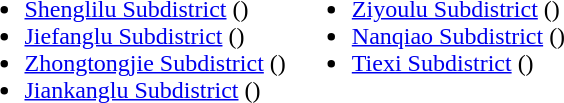<table>
<tr>
<td valign="top"><br><ul><li><a href='#'>Shenglilu Subdistrict</a> ()</li><li><a href='#'>Jiefanglu Subdistrict</a> ()</li><li><a href='#'>Zhongtongjie Subdistrict</a> ()</li><li><a href='#'>Jiankanglu Subdistrict</a> ()</li></ul></td>
<td valign="top"><br><ul><li><a href='#'>Ziyoulu Subdistrict</a> ()</li><li><a href='#'>Nanqiao Subdistrict</a> ()</li><li><a href='#'>Tiexi Subdistrict</a> ()</li></ul></td>
</tr>
</table>
